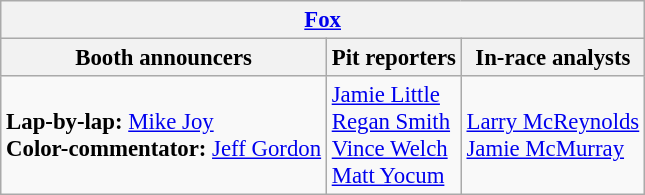<table class="wikitable" style="font-size: 95%">
<tr>
<th colspan="3"><a href='#'>Fox</a></th>
</tr>
<tr>
<th>Booth announcers</th>
<th>Pit reporters</th>
<th>In-race analysts</th>
</tr>
<tr>
<td><strong>Lap-by-lap:</strong> <a href='#'>Mike Joy</a><br><strong>Color-commentator:</strong> <a href='#'>Jeff Gordon</a></td>
<td><a href='#'>Jamie Little</a><br><a href='#'>Regan Smith</a><br><a href='#'>Vince Welch</a><br><a href='#'>Matt Yocum</a></td>
<td><a href='#'>Larry McReynolds</a><br><a href='#'>Jamie McMurray</a></td>
</tr>
</table>
